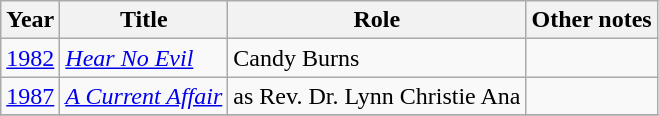<table class="wikitable">
<tr>
<th>Year</th>
<th>Title</th>
<th>Role</th>
<th>Other notes</th>
</tr>
<tr>
<td><a href='#'>1982</a></td>
<td><em><a href='#'>Hear No Evil</a></em></td>
<td>Candy Burns</td>
<td></td>
</tr>
<tr>
<td><a href='#'>1987</a></td>
<td><em><a href='#'>A Current Affair</a></em></td>
<td>as Rev. Dr. Lynn Christie Ana</td>
<td></td>
</tr>
<tr>
</tr>
</table>
